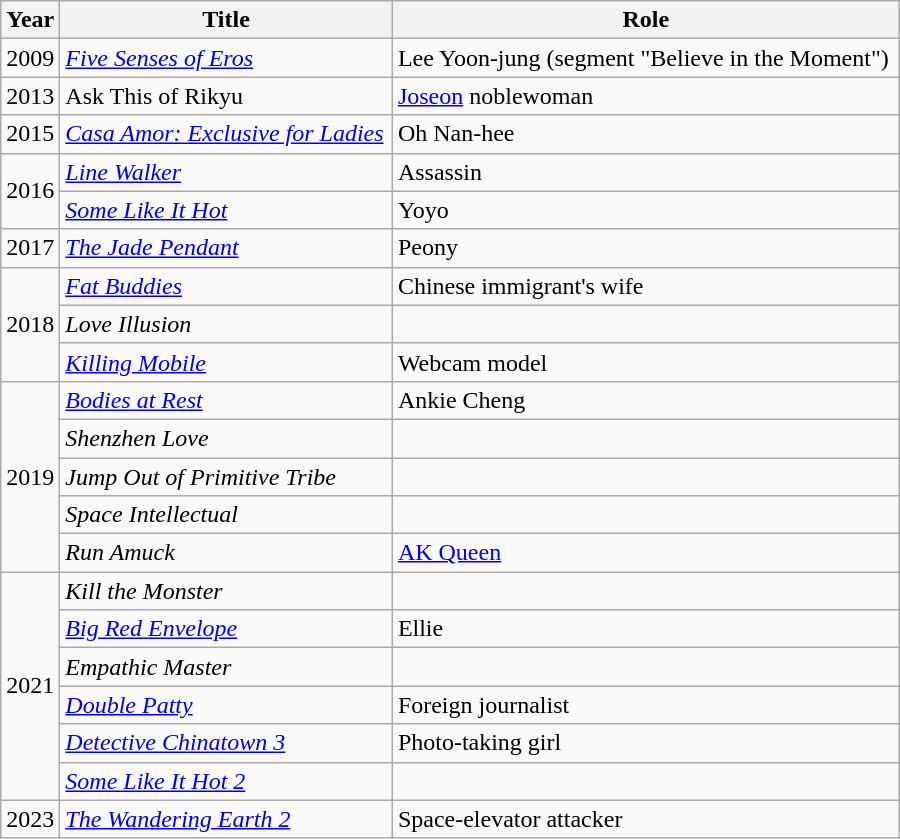<table class="wikitable sortable" style="width:600px">
<tr>
<th width=10>Year</th>
<th>Title</th>
<th>Role</th>
</tr>
<tr>
<td>2009</td>
<td><em><a href='#'>Five Senses of Eros</a></em></td>
<td>Lee Yoon-jung (segment "Believe in the Moment")</td>
</tr>
<tr>
<td>2013</td>
<td>Ask This of Rikyu</td>
<td><a href='#'>Joseon</a> noblewoman</td>
</tr>
<tr>
<td>2015</td>
<td><em><a href='#'>Casa Amor: Exclusive for Ladies</a></em></td>
<td>Oh Nan-hee</td>
</tr>
<tr>
<td rowspan=2>2016</td>
<td><em><a href='#'>Line Walker</a></em></td>
<td>Assassin</td>
</tr>
<tr>
<td><em><a href='#'>Some Like It Hot</a></em></td>
<td>Yoyo</td>
</tr>
<tr>
<td>2017</td>
<td><em><a href='#'>The Jade Pendant</a></em></td>
<td>Peony</td>
</tr>
<tr>
<td rowspan=3>2018</td>
<td><em><a href='#'>Fat Buddies</a></em></td>
<td>Chinese immigrant's wife</td>
</tr>
<tr>
<td><em>Love Illusion</em></td>
<td></td>
</tr>
<tr>
<td><em><a href='#'>Killing Mobile</a></em></td>
<td>Webcam model</td>
</tr>
<tr>
<td rowspan=5>2019</td>
<td><em><a href='#'>Bodies at Rest</a></em></td>
<td>Ankie Cheng</td>
</tr>
<tr>
<td><em>Shenzhen Love</em></td>
<td></td>
</tr>
<tr>
<td><em>Jump Out of Primitive Tribe</em></td>
<td></td>
</tr>
<tr>
<td><em>Space Intellectual</em></td>
<td></td>
</tr>
<tr>
<td><em>Run Amuck</em></td>
<td><a href='#'>AK Queen</a></td>
</tr>
<tr>
<td rowspan=6>2021</td>
<td><em>Kill the Monster</em></td>
<td></td>
</tr>
<tr>
<td><em><a href='#'>Big Red Envelope</a></em></td>
<td>Ellie</td>
</tr>
<tr>
<td><em>Empathic Master</em></td>
<td></td>
</tr>
<tr>
<td><em><a href='#'>Double Patty</a></em></td>
<td>Foreign journalist</td>
</tr>
<tr>
<td><em><a href='#'>Detective Chinatown 3</a></em></td>
<td>Photo-taking girl</td>
</tr>
<tr>
<td><em><a href='#'>Some Like It Hot 2</a></em></td>
<td></td>
</tr>
<tr>
<td>2023</td>
<td><em><a href='#'>The Wandering Earth 2</a></em></td>
<td>Space-elevator attacker</td>
</tr>
</table>
